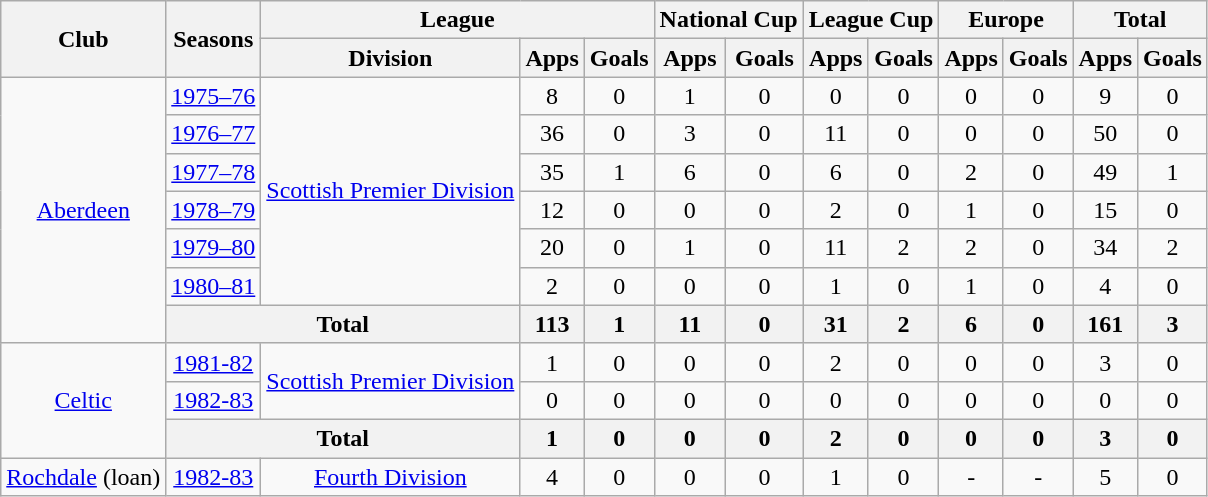<table class="wikitable" style="text-align:center">
<tr>
<th rowspan="2">Club</th>
<th rowspan="2">Seasons</th>
<th colspan="3">League</th>
<th colspan="2">National Cup</th>
<th colspan="2">League Cup</th>
<th colspan="2">Europe</th>
<th colspan="2">Total</th>
</tr>
<tr>
<th>Division</th>
<th>Apps</th>
<th>Goals</th>
<th>Apps</th>
<th>Goals</th>
<th>Apps</th>
<th>Goals</th>
<th>Apps</th>
<th>Goals</th>
<th>Apps</th>
<th>Goals</th>
</tr>
<tr>
<td rowspan="7"><a href='#'>Aberdeen</a></td>
<td><a href='#'>1975–76</a></td>
<td rowspan="6"><a href='#'>Scottish Premier Division</a></td>
<td>8</td>
<td>0</td>
<td>1</td>
<td>0</td>
<td>0</td>
<td>0</td>
<td>0</td>
<td>0</td>
<td>9</td>
<td>0</td>
</tr>
<tr>
<td><a href='#'>1976–77</a></td>
<td>36</td>
<td>0</td>
<td>3</td>
<td>0</td>
<td>11</td>
<td>0</td>
<td>0</td>
<td>0</td>
<td>50</td>
<td>0</td>
</tr>
<tr>
<td><a href='#'>1977–78</a></td>
<td>35</td>
<td>1</td>
<td>6</td>
<td>0</td>
<td>6</td>
<td>0</td>
<td>2</td>
<td>0</td>
<td>49</td>
<td>1</td>
</tr>
<tr>
<td><a href='#'>1978–79</a></td>
<td>12</td>
<td>0</td>
<td>0</td>
<td>0</td>
<td>2</td>
<td>0</td>
<td>1</td>
<td>0</td>
<td>15</td>
<td>0</td>
</tr>
<tr>
<td><a href='#'>1979–80</a></td>
<td>20</td>
<td>0</td>
<td>1</td>
<td>0</td>
<td>11</td>
<td>2</td>
<td>2</td>
<td>0</td>
<td>34</td>
<td>2</td>
</tr>
<tr>
<td><a href='#'>1980–81</a></td>
<td>2</td>
<td>0</td>
<td>0</td>
<td>0</td>
<td>1</td>
<td>0</td>
<td>1</td>
<td>0</td>
<td>4</td>
<td>0</td>
</tr>
<tr>
<th colspan="2">Total</th>
<th>113</th>
<th>1</th>
<th>11</th>
<th>0</th>
<th>31</th>
<th>2</th>
<th>6</th>
<th>0</th>
<th>161</th>
<th>3</th>
</tr>
<tr>
<td rowspan="3"><a href='#'>Celtic</a></td>
<td><a href='#'>1981-82</a></td>
<td rowspan="2"><a href='#'>Scottish Premier Division</a></td>
<td>1</td>
<td>0</td>
<td>0</td>
<td>0</td>
<td>2</td>
<td>0</td>
<td>0</td>
<td>0</td>
<td>3</td>
<td>0</td>
</tr>
<tr>
<td><a href='#'>1982-83</a></td>
<td>0</td>
<td>0</td>
<td>0</td>
<td>0</td>
<td>0</td>
<td>0</td>
<td>0</td>
<td>0</td>
<td>0</td>
<td>0</td>
</tr>
<tr>
<th colspan="2">Total</th>
<th>1</th>
<th>0</th>
<th>0</th>
<th>0</th>
<th>2</th>
<th>0</th>
<th>0</th>
<th>0</th>
<th>3</th>
<th>0</th>
</tr>
<tr>
<td><a href='#'>Rochdale</a> (loan)</td>
<td><a href='#'>1982-83</a></td>
<td><a href='#'>Fourth Division</a></td>
<td>4</td>
<td>0</td>
<td>0</td>
<td>0</td>
<td>1</td>
<td>0</td>
<td>-</td>
<td>-</td>
<td>5</td>
<td>0</td>
</tr>
</table>
